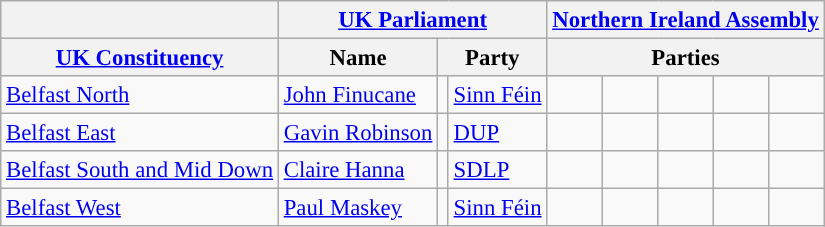<table class="wikitable" style="font-size: 95%;">
<tr>
<th colspan=1></th>
<th colspan=3><a href='#'>UK Parliament</a></th>
<th colspan=5><a href='#'>Northern Ireland Assembly</a></th>
</tr>
<tr>
<th colspan=1><a href='#'>UK Constituency</a></th>
<th colspan=1>Name</th>
<th colspan=2>Party</th>
<th colspan=5>Parties</th>
</tr>
<tr>
<td><a href='#'>Belfast North</a></td>
<td><a href='#'>John Finucane</a></td>
<td style="background-color: "></td>
<td><a href='#'>Sinn Féin</a></td>
<td style="background-color: "></td>
<td style="background-color: "></td>
<td style="background-color: "></td>
<td style="background-color: "></td>
<td style="background-color: "></td>
</tr>
<tr>
<td><a href='#'>Belfast East</a></td>
<td><a href='#'>Gavin Robinson</a></td>
<td style="background-color: "></td>
<td><a href='#'>DUP</a></td>
<td style="background-color: "></td>
<td style="background-color: "></td>
<td style="background-color: "></td>
<td style="background-color: "></td>
<td style="background-color: "></td>
</tr>
<tr>
<td><a href='#'>Belfast South and Mid Down</a></td>
<td><a href='#'>Claire Hanna</a></td>
<td style="background-color: "></td>
<td><a href='#'>SDLP</a></td>
<td style="background-color: "></td>
<td style="background-color: "></td>
<td style="background-color: "></td>
<td style="background-color: "></td>
<td style="background-color: "></td>
</tr>
<tr>
<td><a href='#'>Belfast West</a></td>
<td><a href='#'>Paul Maskey</a></td>
<td style="background-color: "></td>
<td><a href='#'>Sinn Féin</a></td>
<td style="background-color: "></td>
<td style="background-color: "></td>
<td style="background-color: "></td>
<td style="background-color: "></td>
<td style="background-color: "></td>
</tr>
</table>
